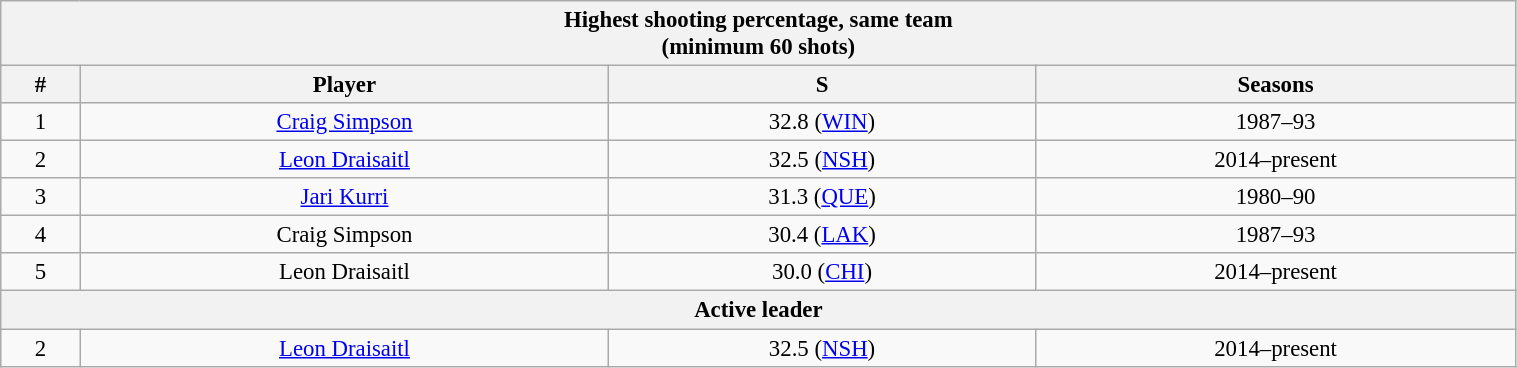<table class="wikitable" style="text-align: center; font-size: 95%" width="80%">
<tr>
<th colspan="4">Highest shooting percentage, same team<br>(minimum 60 shots)</th>
</tr>
<tr>
<th>#</th>
<th>Player</th>
<th>S</th>
<th>Seasons</th>
</tr>
<tr>
<td>1</td>
<td><a href='#'>Craig Simpson</a></td>
<td>32.8 (<a href='#'>WIN</a>)</td>
<td>1987–93</td>
</tr>
<tr>
<td>2</td>
<td><a href='#'>Leon Draisaitl</a></td>
<td>32.5 (<a href='#'>NSH</a>)</td>
<td>2014–present</td>
</tr>
<tr>
<td>3</td>
<td><a href='#'>Jari Kurri</a></td>
<td>31.3 (<a href='#'>QUE</a>)</td>
<td>1980–90</td>
</tr>
<tr>
<td>4</td>
<td>Craig Simpson</td>
<td>30.4 (<a href='#'>LAK</a>)</td>
<td>1987–93</td>
</tr>
<tr>
<td>5</td>
<td>Leon Draisaitl</td>
<td>30.0 (<a href='#'>CHI</a>)</td>
<td>2014–present<br></td>
</tr>
<tr>
<th colspan="4">Active leader</th>
</tr>
<tr>
<td>2</td>
<td><a href='#'>Leon Draisaitl</a></td>
<td>32.5 (<a href='#'>NSH</a>)</td>
<td>2014–present</td>
</tr>
</table>
